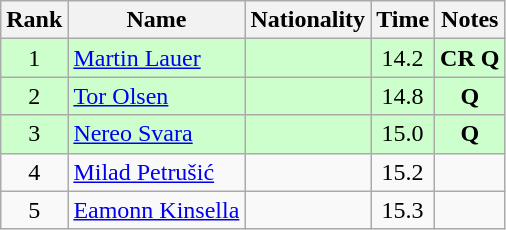<table class="wikitable sortable" style="text-align:center">
<tr>
<th>Rank</th>
<th>Name</th>
<th>Nationality</th>
<th>Time</th>
<th>Notes</th>
</tr>
<tr bgcolor=ccffcc>
<td>1</td>
<td align=left><a href='#'>Martin Lauer</a></td>
<td align=left></td>
<td>14.2</td>
<td><strong>CR Q</strong></td>
</tr>
<tr bgcolor=ccffcc>
<td>2</td>
<td align=left><a href='#'>Tor Olsen</a></td>
<td align=left></td>
<td>14.8</td>
<td><strong>Q</strong></td>
</tr>
<tr bgcolor=ccffcc>
<td>3</td>
<td align=left><a href='#'>Nereo Svara</a></td>
<td align=left></td>
<td>15.0</td>
<td><strong>Q</strong></td>
</tr>
<tr>
<td>4</td>
<td align=left><a href='#'>Milad Petrušić</a></td>
<td align=left></td>
<td>15.2</td>
<td></td>
</tr>
<tr>
<td>5</td>
<td align=left><a href='#'>Eamonn Kinsella</a></td>
<td align=left></td>
<td>15.3</td>
<td></td>
</tr>
</table>
